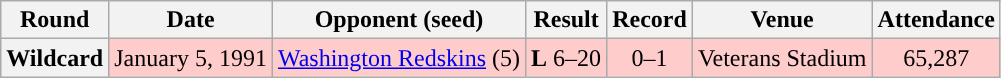<table class="wikitable" style="text-align:center">
<tr>
<th>Round</th>
<th>Date</th>
<th>Opponent (seed)</th>
<th>Result</th>
<th>Record</th>
<th>Venue</th>
<th>Attendance</th>
</tr>
<tr style="background:#fcc">
<th>Wildcard</th>
<td>January 5, 1991</td>
<td><a href='#'>Washington Redskins</a> (5)</td>
<td><strong>L</strong> 6–20</td>
<td>0–1</td>
<td>Veterans Stadium</td>
<td>65,287</td>
</tr>
</table>
